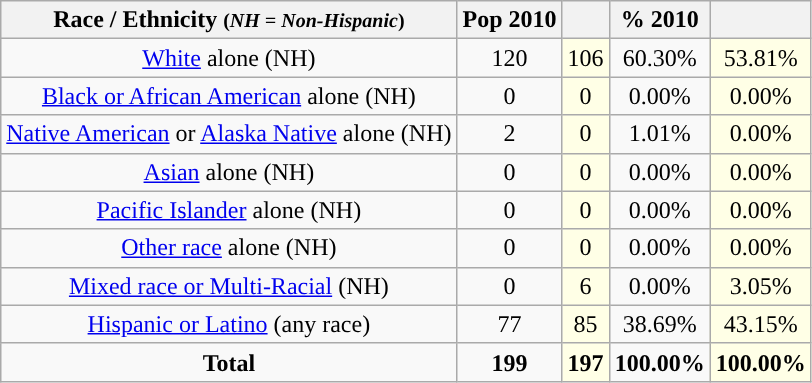<table class="wikitable" style="text-align:center;">
<tr>
<th>Race / Ethnicity <small>(<em>NH = Non-Hispanic</em>)</small></th>
<th>Pop 2010</th>
<th></th>
<th>% 2010</th>
<th></th>
</tr>
<tr>
<td><a href='#'>White</a> alone (NH)</td>
<td>120</td>
<td style='background: #ffffe6;'>106</td>
<td>60.30%</td>
<td style='background: #ffffe6;'>53.81%</td>
</tr>
<tr>
<td><a href='#'>Black or African American</a> alone (NH)</td>
<td>0</td>
<td style='background: #ffffe6;'>0</td>
<td>0.00%</td>
<td style='background: #ffffe6;'>0.00%</td>
</tr>
<tr>
<td><a href='#'>Native American</a> or <a href='#'>Alaska Native</a> alone (NH)</td>
<td>2</td>
<td style='background: #ffffe6;'>0</td>
<td>1.01%</td>
<td style='background: #ffffe6;'>0.00%</td>
</tr>
<tr>
<td><a href='#'>Asian</a> alone (NH)</td>
<td>0</td>
<td style='background: #ffffe6;'>0</td>
<td>0.00%</td>
<td style='background: #ffffe6;'>0.00%</td>
</tr>
<tr>
<td><a href='#'>Pacific Islander</a> alone (NH)</td>
<td>0</td>
<td style='background: #ffffe6;'>0</td>
<td>0.00%</td>
<td style='background: #ffffe6;'>0.00%</td>
</tr>
<tr>
<td><a href='#'>Other race</a> alone (NH)</td>
<td>0</td>
<td style='background: #ffffe6;'>0</td>
<td>0.00%</td>
<td style='background: #ffffe6;'>0.00%</td>
</tr>
<tr>
<td><a href='#'>Mixed race or Multi-Racial</a> (NH)</td>
<td>0</td>
<td style='background: #ffffe6;'>6</td>
<td>0.00%</td>
<td style='background: #ffffe6;'>3.05%</td>
</tr>
<tr>
<td><a href='#'>Hispanic or Latino</a> (any race)</td>
<td>77</td>
<td style='background: #ffffe6;'>85</td>
<td>38.69%</td>
<td style='background: #ffffe6;'>43.15%</td>
</tr>
<tr>
<td><strong>Total</strong></td>
<td><strong>199</strong></td>
<td style='background: #ffffe6;'><strong>197</strong></td>
<td><strong>100.00%</strong></td>
<td style='background: #ffffe6;'><strong>100.00%</strong></td>
</tr>
</table>
